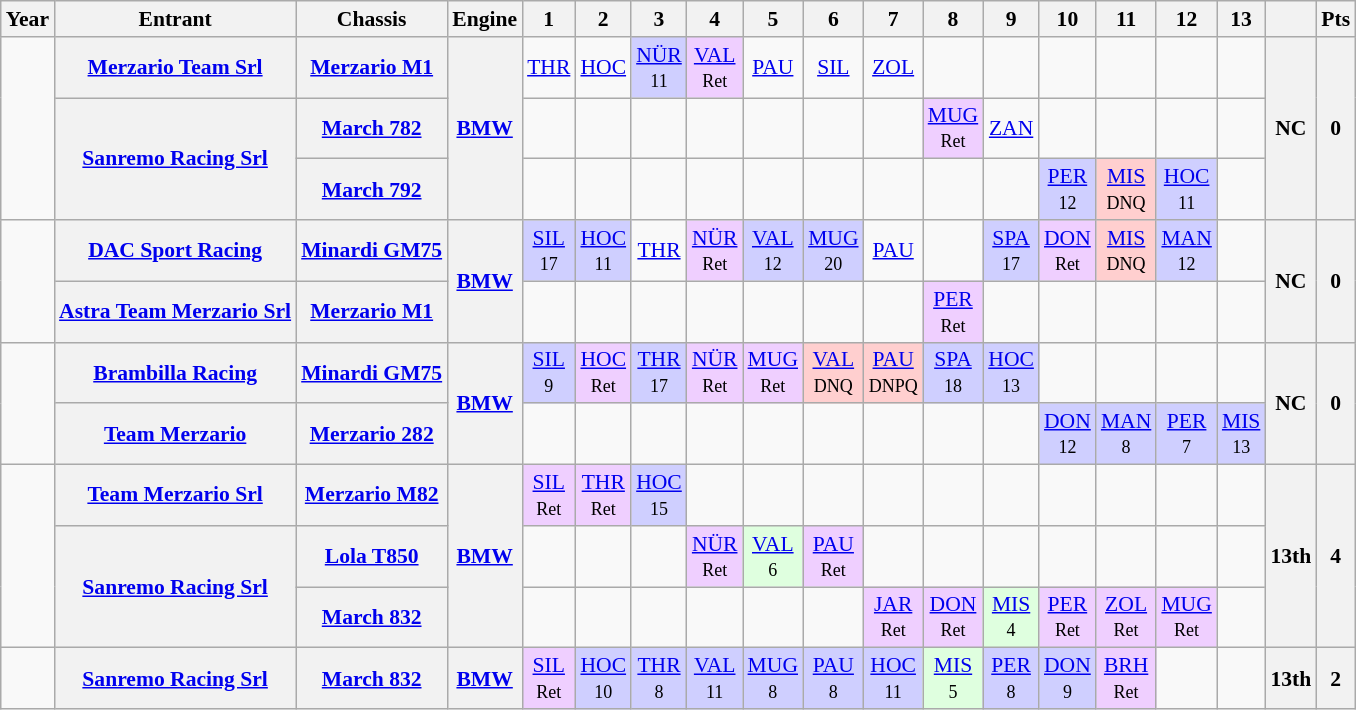<table class="wikitable" style="text-align:center; font-size:90%">
<tr>
<th>Year</th>
<th>Entrant</th>
<th>Chassis</th>
<th>Engine</th>
<th>1</th>
<th>2</th>
<th>3</th>
<th>4</th>
<th>5</th>
<th>6</th>
<th>7</th>
<th>8</th>
<th>9</th>
<th>10</th>
<th>11</th>
<th>12</th>
<th>13</th>
<th></th>
<th>Pts</th>
</tr>
<tr>
<td rowspan=3></td>
<th><a href='#'>Merzario Team Srl</a></th>
<th><a href='#'>Merzario M1</a></th>
<th rowspan=3><a href='#'>BMW</a></th>
<td><a href='#'>THR</a></td>
<td><a href='#'>HOC</a></td>
<td style="background:#CFCFFF;"><a href='#'>NÜR</a><br><small>11</small></td>
<td style="background:#EFCFFF;"><a href='#'>VAL</a><br><small>Ret</small></td>
<td><a href='#'>PAU</a></td>
<td><a href='#'>SIL</a></td>
<td><a href='#'>ZOL</a></td>
<td></td>
<td></td>
<td></td>
<td></td>
<td></td>
<td></td>
<th rowspan=3>NC</th>
<th rowspan=3>0</th>
</tr>
<tr>
<th rowspan=2><a href='#'>Sanremo Racing Srl</a></th>
<th><a href='#'>March 782</a></th>
<td></td>
<td></td>
<td></td>
<td></td>
<td></td>
<td></td>
<td></td>
<td style="background:#EFCFFF;"><a href='#'>MUG</a><br><small>Ret</small></td>
<td><a href='#'>ZAN</a></td>
<td></td>
<td></td>
<td></td>
<td></td>
</tr>
<tr>
<th><a href='#'>March 792</a></th>
<td></td>
<td></td>
<td></td>
<td></td>
<td></td>
<td></td>
<td></td>
<td></td>
<td></td>
<td style="background:#CFCFFF;"><a href='#'>PER</a><br><small>12</small></td>
<td style="background:#FFCFCF;"><a href='#'>MIS</a><br><small>DNQ</small></td>
<td style="background:#CFCFFF;"><a href='#'>HOC</a><br><small>11</small></td>
<td></td>
</tr>
<tr>
<td rowspan=2></td>
<th><a href='#'>DAC Sport Racing</a></th>
<th><a href='#'>Minardi GM75</a></th>
<th rowspan=2><a href='#'>BMW</a></th>
<td style="background:#CFCFFF;"><a href='#'>SIL</a><br><small>17</small></td>
<td style="background:#CFCFFF;"><a href='#'>HOC</a><br><small>11</small></td>
<td><a href='#'>THR</a></td>
<td style="background:#EFCFFF;"><a href='#'>NÜR</a><br><small>Ret</small></td>
<td style="background:#CFCFFF;"><a href='#'>VAL</a><br><small>12</small></td>
<td style="background:#CFCFFF;"><a href='#'>MUG</a><br><small>20</small></td>
<td><a href='#'>PAU</a></td>
<td></td>
<td style="background:#CFCFFF;"><a href='#'>SPA</a><br><small>17</small></td>
<td style="background:#EFCFFF;"><a href='#'>DON</a><br><small>Ret</small></td>
<td style="background:#FFCFCF;"><a href='#'>MIS</a><br><small>DNQ</small></td>
<td style="background:#CFCFFF;"><a href='#'>MAN</a><br><small>12</small></td>
<td></td>
<th rowspan=2>NC</th>
<th rowspan=2>0</th>
</tr>
<tr>
<th><a href='#'>Astra Team Merzario Srl</a></th>
<th><a href='#'>Merzario M1</a></th>
<td></td>
<td></td>
<td></td>
<td></td>
<td></td>
<td></td>
<td></td>
<td style="background:#EFCFFF;"><a href='#'>PER</a><br><small>Ret</small></td>
<td></td>
<td></td>
<td></td>
<td></td>
<td></td>
</tr>
<tr>
<td rowspan=2></td>
<th><a href='#'>Brambilla Racing</a></th>
<th><a href='#'>Minardi GM75</a></th>
<th rowspan=2><a href='#'>BMW</a></th>
<td style="background:#CFCFFF;"><a href='#'>SIL</a><br><small>9</small></td>
<td style="background:#EFCFFF;"><a href='#'>HOC</a><br><small>Ret</small></td>
<td style="background:#CFCFFF;"><a href='#'>THR</a><br><small>17</small></td>
<td style="background:#EFCFFF;"><a href='#'>NÜR</a><br><small>Ret</small></td>
<td style="background:#EFCFFF;"><a href='#'>MUG</a><br><small>Ret</small></td>
<td style="background:#FFCFCF;"><a href='#'>VAL</a><br><small>DNQ</small></td>
<td style="background:#FFCFCF;"><a href='#'>PAU</a><br><small>DNPQ</small></td>
<td style="background:#CFCFFF;"><a href='#'>SPA</a><br><small>18</small></td>
<td style="background:#CFCFFF;"><a href='#'>HOC</a><br><small>13</small></td>
<td></td>
<td></td>
<td></td>
<td></td>
<th rowspan=2>NC</th>
<th rowspan=2>0</th>
</tr>
<tr>
<th><a href='#'>Team Merzario</a></th>
<th><a href='#'>Merzario 282</a></th>
<td></td>
<td></td>
<td></td>
<td></td>
<td></td>
<td></td>
<td></td>
<td></td>
<td></td>
<td style="background:#CFCFFF;"><a href='#'>DON</a><br><small>12</small></td>
<td style="background:#CFCFFF;"><a href='#'>MAN</a><br><small>8</small></td>
<td style="background:#CFCFFF;"><a href='#'>PER</a><br><small>7</small></td>
<td style="background:#CFCFFF;"><a href='#'>MIS</a><br><small>13</small></td>
</tr>
<tr>
<td rowspan=3></td>
<th><a href='#'>Team Merzario Srl</a></th>
<th><a href='#'>Merzario M82</a></th>
<th rowspan=3><a href='#'>BMW</a></th>
<td style="background:#EFCFFF;"><a href='#'>SIL</a><br><small>Ret</small></td>
<td style="background:#EFCFFF;"><a href='#'>THR</a><br><small>Ret</small></td>
<td style="background:#CFCFFF;"><a href='#'>HOC</a><br><small>15</small></td>
<td></td>
<td></td>
<td></td>
<td></td>
<td></td>
<td></td>
<td></td>
<td></td>
<td></td>
<td></td>
<th rowspan=3>13th</th>
<th rowspan=3>4</th>
</tr>
<tr>
<th rowspan=2><a href='#'>Sanremo Racing Srl</a></th>
<th><a href='#'>Lola T850</a></th>
<td></td>
<td></td>
<td></td>
<td style="background:#EFCFFF;"><a href='#'>NÜR</a><br><small>Ret</small></td>
<td style="background:#DFFFDF;"><a href='#'>VAL</a><br><small>6</small></td>
<td style="background:#EFCFFF;"><a href='#'>PAU</a><br><small>Ret</small></td>
<td></td>
<td></td>
<td></td>
<td></td>
<td></td>
<td></td>
<td></td>
</tr>
<tr>
<th><a href='#'>March 832</a></th>
<td></td>
<td></td>
<td></td>
<td></td>
<td></td>
<td></td>
<td style="background:#EFCFFF;"><a href='#'>JAR</a><br><small>Ret</small></td>
<td style="background:#EFCFFF;"><a href='#'>DON</a><br><small>Ret</small></td>
<td style="background:#DFFFDF;"><a href='#'>MIS</a><br><small>4</small></td>
<td style="background:#EFCFFF;"><a href='#'>PER</a><br><small>Ret</small></td>
<td style="background:#EFCFFF;"><a href='#'>ZOL</a><br><small>Ret</small></td>
<td style="background:#EFCFFF;"><a href='#'>MUG</a><br><small>Ret</small></td>
<td></td>
</tr>
<tr>
<td></td>
<th><a href='#'>Sanremo Racing Srl</a></th>
<th><a href='#'>March 832</a></th>
<th><a href='#'>BMW</a></th>
<td style="background:#EFCFFF;"><a href='#'>SIL</a><br><small>Ret</small></td>
<td style="background:#CFCFFF;"><a href='#'>HOC</a><br><small>10</small></td>
<td style="background:#CFCFFF;"><a href='#'>THR</a><br><small>8</small></td>
<td style="background:#CFCFFF;"><a href='#'>VAL</a><br><small>11</small></td>
<td style="background:#CFCFFF;"><a href='#'>MUG</a><br><small>8</small></td>
<td style="background:#CFCFFF;"><a href='#'>PAU</a><br><small>8</small></td>
<td style="background:#CFCFFF;"><a href='#'>HOC</a><br><small>11</small></td>
<td style="background:#DFFFDF;"><a href='#'>MIS</a><br><small>5</small></td>
<td style="background:#CFCFFF;"><a href='#'>PER</a><br><small>8</small></td>
<td style="background:#CFCFFF;"><a href='#'>DON</a><br><small>9</small></td>
<td style="background:#EFCFFF;"><a href='#'>BRH</a><br><small>Ret</small></td>
<td></td>
<td></td>
<th>13th</th>
<th>2</th>
</tr>
</table>
